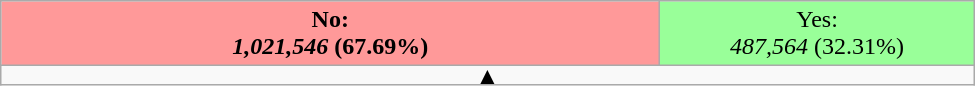<table class="wikitable sortable" style="width:650px; text-align:center;">
<tr>
<td style="width:67.7%; background:#F99;"><strong>No: <br> <em>1,021,546</em> (67.69%)</strong></td>
<td style="width:32.3%; background:#9F9;">Yes: <br> <em>487,564</em> (32.31%)</td>
</tr>
<tr>
<td colspan=4 style="text-align: center; line-height: 32.1%;"><strong>▲</strong></td>
</tr>
</table>
